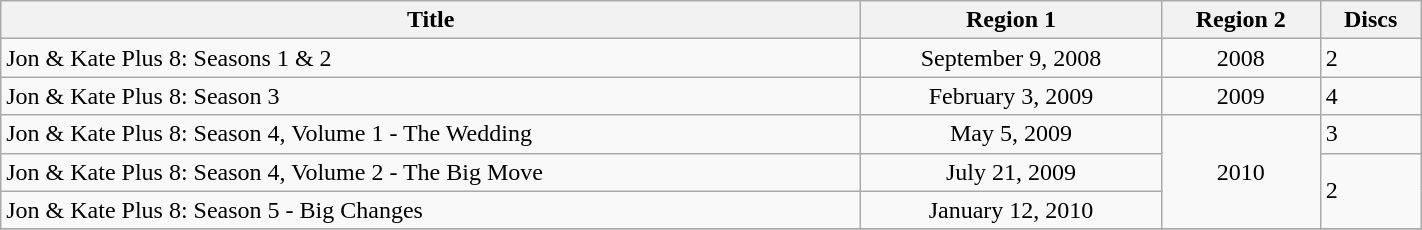<table class="wikitable" width=75%>
<tr>
<th>Title</th>
<th>Region 1</th>
<th>Region 2</th>
<th>Discs</th>
</tr>
<tr>
<td>Jon & Kate Plus 8: Seasons 1 & 2</td>
<td align="center">September 9, 2008</td>
<td align="center">2008</td>
<td>2</td>
</tr>
<tr>
<td>Jon & Kate Plus 8: Season 3</td>
<td align="center">February 3, 2009</td>
<td align="center">2009</td>
<td>4</td>
</tr>
<tr>
<td>Jon & Kate Plus 8: Season 4, Volume 1 - The Wedding</td>
<td align="center">May 5, 2009</td>
<td rowspan=3 align="center">2010</td>
<td>3</td>
</tr>
<tr>
<td>Jon & Kate Plus 8: Season 4, Volume 2 - The Big Move</td>
<td align="center">July 21, 2009</td>
<td rowspan=2>2</td>
</tr>
<tr>
<td>Jon & Kate Plus 8: Season 5 - Big Changes</td>
<td align="center">January 12, 2010</td>
</tr>
<tr>
</tr>
</table>
